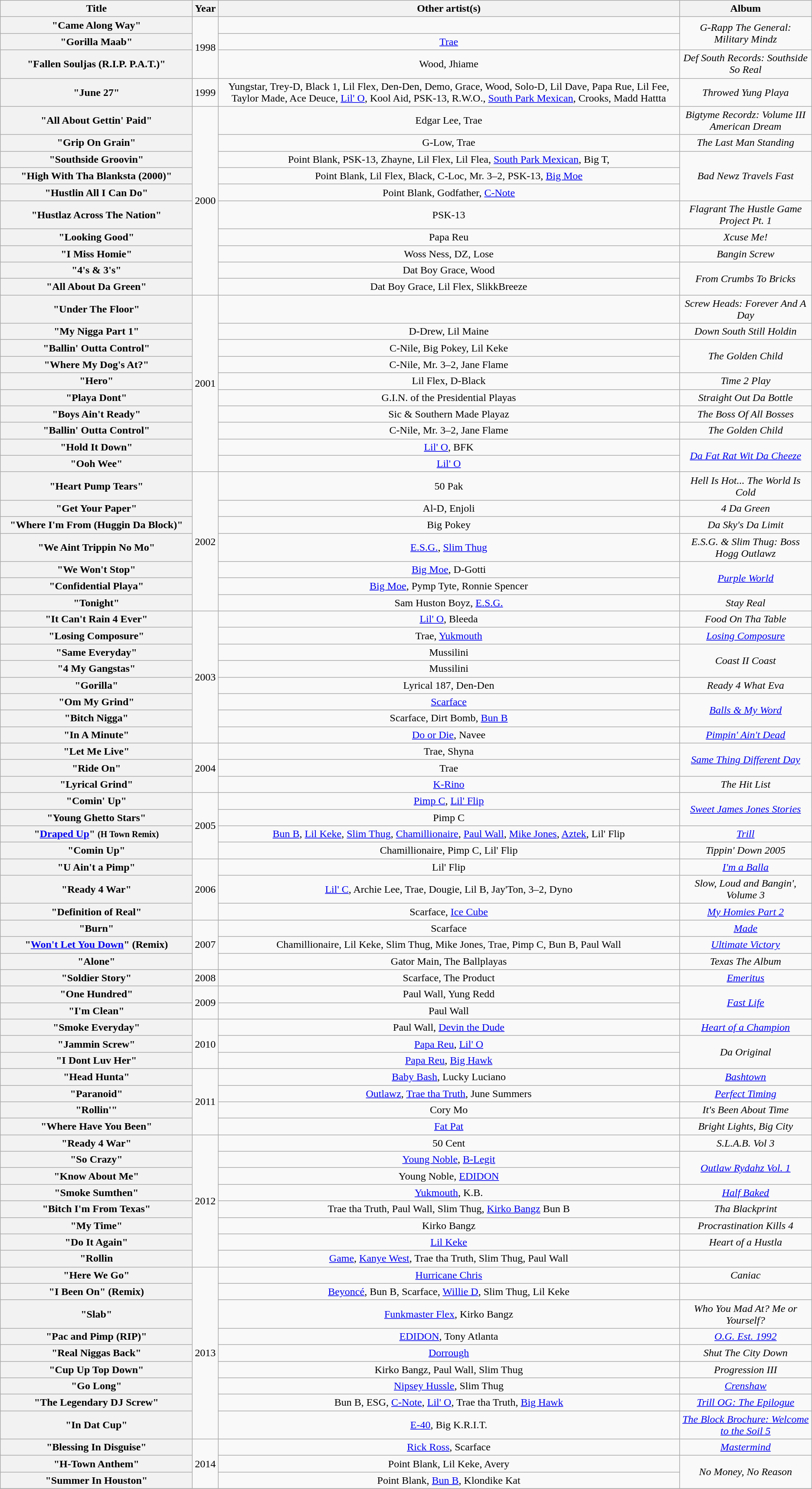<table class="wikitable plainrowheaders" style="text-align:center;">
<tr>
<th scope="col" style="width:18em;">Title</th>
<th scope="col">Year</th>
<th scope="col">Other artist(s)</th>
<th scope="col">Album</th>
</tr>
<tr>
<th scope="row">"Came Along Way"</th>
<td rowspan="3">1998</td>
<td></td>
<td rowspan="2"><em>G-Rapp The General: Military Mindz </em></td>
</tr>
<tr>
<th scope="row">"Gorilla Maab"</th>
<td><a href='#'>Trae</a></td>
</tr>
<tr>
<th scope="row">"Fallen Souljas (R.I.P. P.A.T.)"</th>
<td>Wood, Jhiame</td>
<td><em>Def South Records: Southside So Real</em></td>
</tr>
<tr>
<th scope="row">"June 27"</th>
<td rowspan=>1999</td>
<td>Yungstar, Trey-D, Black 1, Lil Flex, Den-Den, Demo, Grace, Wood, Solo-D, Lil Dave, Papa Rue, Lil Fee, Taylor Made, Ace Deuce, <a href='#'>Lil' O</a>, Kool Aid, PSK-13, R.W.O., <a href='#'>South Park Mexican</a>, Crooks, Madd Hattta</td>
<td><em>Throwed Yung Playa</em></td>
</tr>
<tr>
<th scope="row">"All About Gettin' Paid"</th>
<td rowspan="10">2000</td>
<td>Edgar Lee, Trae</td>
<td><em>Bigtyme Recordz: Volume III American Dream</em></td>
</tr>
<tr>
<th scope="row">"Grip On Grain"</th>
<td>G-Low, Trae</td>
<td><em>The Last Man Standing</em></td>
</tr>
<tr>
<th scope="row">"Southside Groovin"</th>
<td>Point Blank, PSK-13, Zhayne, Lil Flex, Lil Flea, <a href='#'>South Park Mexican</a>, Big T,</td>
<td rowspan="3"><em>Bad Newz Travels Fast</em></td>
</tr>
<tr>
<th scope="row">"High With Tha Blanksta (2000)"</th>
<td>Point Blank, Lil Flex, Black, C-Loc, Mr. 3–2, PSK-13, <a href='#'>Big Moe</a></td>
</tr>
<tr>
<th scope="row">"Hustlin All I Can Do"</th>
<td>Point Blank, Godfather, <a href='#'>C-Note</a></td>
</tr>
<tr>
<th scope="row">"Hustlaz Across The Nation"</th>
<td>PSK-13</td>
<td><em>Flagrant The Hustle Game Project Pt. 1 </em></td>
</tr>
<tr>
<th scope="row">"Looking Good"</th>
<td>Papa Reu</td>
<td><em>Xcuse Me!</em></td>
</tr>
<tr>
<th scope="row">"I Miss Homie"</th>
<td>Woss Ness, DZ, Lose</td>
<td><em>Bangin Screw</em></td>
</tr>
<tr>
<th scope="row">"4's & 3's"</th>
<td>Dat Boy Grace, Wood</td>
<td rowspan="2"><em>From Crumbs To Bricks</em></td>
</tr>
<tr>
<th scope="row">"All About Da Green"</th>
<td>Dat Boy Grace, Lil Flex, SlikkBreeze</td>
</tr>
<tr>
<th scope="row">"Under The Floor"</th>
<td rowspan=10>2001</td>
<td></td>
<td><em>Screw Heads: Forever And A Day</em></td>
</tr>
<tr>
<th scope="row">"My Nigga Part 1"</th>
<td>D-Drew, Lil Maine</td>
<td><em>Down South Still Holdin</em></td>
</tr>
<tr>
<th scope="row">"Ballin' Outta Control"</th>
<td>C-Nile, Big Pokey, Lil Keke</td>
<td rowspan="2"><em>The Golden Child</em></td>
</tr>
<tr>
<th scope="row">"Where My Dog's At?"</th>
<td>C-Nile, Mr. 3–2, Jane Flame</td>
</tr>
<tr>
<th scope="row">"Hero"</th>
<td>Lil Flex, D-Black</td>
<td><em>Time 2 Play</em></td>
</tr>
<tr>
<th scope="row">"Playa Dont"</th>
<td>G.I.N. of the Presidential Playas</td>
<td><em>Straight Out Da Bottle</em></td>
</tr>
<tr>
<th scope="row">"Boys Ain't Ready"</th>
<td>Sic & Southern Made Playaz</td>
<td><em>The Boss Of All Bosses</em></td>
</tr>
<tr>
<th scope="row">"Ballin' Outta Control"</th>
<td>C-Nile, Mr. 3–2, Jane Flame</td>
<td><em>The Golden Child</em></td>
</tr>
<tr>
<th scope="row">"Hold It Down"</th>
<td><a href='#'>Lil' O</a>, BFK</td>
<td rowspan="2"><em><a href='#'>Da Fat Rat Wit Da Cheeze</a></em></td>
</tr>
<tr>
<th scope="row">"Ooh Wee"</th>
<td><a href='#'>Lil' O</a></td>
</tr>
<tr>
<th scope="row">"Heart Pump Tears"</th>
<td rowspan=7>2002</td>
<td>50 Pak</td>
<td><em>Hell Is Hot... The World Is Cold</em></td>
</tr>
<tr>
<th scope="row">"Get Your Paper"</th>
<td>Al-D, Enjoli</td>
<td><em>4 Da Green</em></td>
</tr>
<tr>
<th scope="row">"Where I'm From (Huggin Da Block)"</th>
<td>Big Pokey</td>
<td><em>Da Sky's Da Limit</em></td>
</tr>
<tr>
<th scope="row">"We Aint Trippin No Mo"</th>
<td><a href='#'>E.S.G.</a>, <a href='#'>Slim Thug</a></td>
<td><em>E.S.G. & Slim Thug: Boss Hogg Outlawz</em></td>
</tr>
<tr>
<th scope="row">"We Won't Stop"</th>
<td><a href='#'>Big Moe</a>, D-Gotti</td>
<td rowspan=2><em><a href='#'>Purple World</a></em></td>
</tr>
<tr>
<th scope="row">"Confidential Playa"</th>
<td><a href='#'>Big Moe</a>, Pymp Tyte, Ronnie Spencer</td>
</tr>
<tr>
<th scope="row">"Tonight"</th>
<td>Sam Huston Boyz, <a href='#'>E.S.G.</a></td>
<td><em>Stay Real</em></td>
</tr>
<tr>
<th scope="row">"It Can't Rain 4 Ever"</th>
<td rowspan="8">2003</td>
<td><a href='#'>Lil' O</a>, Bleeda</td>
<td><em>Food On Tha Table</em></td>
</tr>
<tr>
<th scope="row">"Losing Composure"</th>
<td>Trae, <a href='#'>Yukmouth</a></td>
<td><em><a href='#'>Losing Composure</a></em></td>
</tr>
<tr>
<th scope="row">"Same Everyday"</th>
<td>Mussilini</td>
<td rowspan="2"><em>Coast II Coast</em></td>
</tr>
<tr>
<th scope="row">"4 My Gangstas"</th>
<td>Mussilini</td>
</tr>
<tr>
<th scope="row">"Gorilla"</th>
<td>Lyrical 187, Den-Den</td>
<td><em>Ready 4 What Eva</em></td>
</tr>
<tr>
<th scope="row">"Om My Grind"</th>
<td><a href='#'>Scarface</a></td>
<td rowspan="2"><em><a href='#'>Balls & My Word</a></em></td>
</tr>
<tr>
<th scope="row">"Bitch Nigga"</th>
<td>Scarface, Dirt Bomb, <a href='#'>Bun B</a></td>
</tr>
<tr>
<th scope="row">"In A Minute"</th>
<td><a href='#'>Do or Die</a>, Navee</td>
<td><em><a href='#'>Pimpin' Ain't Dead</a></em></td>
</tr>
<tr>
<th scope="row">"Let Me Live"</th>
<td rowspan="3">2004</td>
<td>Trae, Shyna</td>
<td rowspan="2"><em><a href='#'>Same Thing Different Day</a></em></td>
</tr>
<tr>
<th scope="row">"Ride On"</th>
<td>Trae</td>
</tr>
<tr>
<th scope="row">"Lyrical Grind"</th>
<td><a href='#'>K-Rino</a></td>
<td><em>The Hit List</em></td>
</tr>
<tr>
<th scope="row">"Comin' Up"</th>
<td rowspan="4">2005</td>
<td><a href='#'>Pimp C</a>, <a href='#'>Lil' Flip</a></td>
<td rowspan="2"><em><a href='#'>Sweet James Jones Stories</a></em></td>
</tr>
<tr>
<th scope="row">"Young Ghetto Stars"</th>
<td>Pimp C</td>
</tr>
<tr>
<th scope="row">"<a href='#'>Draped Up</a>" <small>(H Town Remix)</small></th>
<td><a href='#'>Bun B</a>, <a href='#'>Lil Keke</a>, <a href='#'>Slim Thug</a>, <a href='#'>Chamillionaire</a>, <a href='#'>Paul Wall</a>, <a href='#'>Mike Jones</a>, <a href='#'>Aztek</a>, Lil' Flip</td>
<td><em><a href='#'>Trill</a></em></td>
</tr>
<tr>
<th scope="row">"Comin Up"</th>
<td>Chamillionaire, Pimp C, Lil' Flip</td>
<td><em>Tippin' Down 2005</em></td>
</tr>
<tr>
<th scope="row">"U Ain't a Pimp"</th>
<td rowspan="3">2006</td>
<td>Lil' Flip</td>
<td><em><a href='#'>I'm a Balla</a></em></td>
</tr>
<tr>
<th scope="row">"Ready 4 War"</th>
<td><a href='#'>Lil' C</a>, Archie Lee, Trae, Dougie, Lil B, Jay'Ton, 3–2, Dyno</td>
<td rowspan="1"><em>Slow, Loud and Bangin', Volume 3</em></td>
</tr>
<tr>
<th scope="row">"Definition of Real"</th>
<td>Scarface, <a href='#'>Ice Cube</a></td>
<td><em><a href='#'>My Homies Part 2</a></em></td>
</tr>
<tr>
<th scope="row">"Burn"</th>
<td rowspan="3">2007</td>
<td>Scarface</td>
<td><em><a href='#'>Made</a></em></td>
</tr>
<tr>
<th scope="row">"<a href='#'>Won't Let You Down</a>" (Remix)</th>
<td>Chamillionaire, Lil Keke, Slim Thug, Mike Jones, Trae, Pimp C, Bun B, Paul Wall</td>
<td><em><a href='#'>Ultimate Victory</a></em></td>
</tr>
<tr>
<th scope="row">"Alone"</th>
<td>Gator Main, The Ballplayas</td>
<td><em>Texas The Album</em></td>
</tr>
<tr>
<th scope="row">"Soldier Story"</th>
<td>2008</td>
<td>Scarface, The Product</td>
<td><em><a href='#'>Emeritus</a></em></td>
</tr>
<tr>
<th scope="row">"One Hundred"</th>
<td rowspan="2">2009</td>
<td>Paul Wall, Yung Redd</td>
<td rowspan="2"><em><a href='#'>Fast Life</a></em></td>
</tr>
<tr>
<th scope="row">"I'm Clean"</th>
<td>Paul Wall</td>
</tr>
<tr>
<th scope="row">"Smoke Everyday"</th>
<td rowspan="3">2010</td>
<td>Paul Wall, <a href='#'>Devin the Dude</a></td>
<td><em><a href='#'>Heart of a Champion</a></em></td>
</tr>
<tr>
<th scope="row">"Jammin Screw"</th>
<td><a href='#'>Papa Reu</a>, <a href='#'>Lil' O</a></td>
<td rowspan="2"><em>Da Original</em></td>
</tr>
<tr>
<th scope="row">"I Dont Luv Her"</th>
<td><a href='#'>Papa Reu</a>, <a href='#'>Big Hawk</a></td>
</tr>
<tr>
<th scope="row">"Head Hunta"</th>
<td rowspan="4">2011</td>
<td><a href='#'>Baby Bash</a>, Lucky Luciano</td>
<td><em><a href='#'>Bashtown</a></em></td>
</tr>
<tr>
<th scope="row">"Paranoid"</th>
<td><a href='#'>Outlawz</a>, <a href='#'>Trae tha Truth</a>, June Summers</td>
<td><em><a href='#'>Perfect Timing</a></em></td>
</tr>
<tr>
<th scope="row">"Rollin'"</th>
<td>Cory Mo</td>
<td><em>It's Been About Time</em></td>
</tr>
<tr>
<th scope="row">"Where Have You Been"</th>
<td><a href='#'>Fat Pat</a></td>
<td><em>Bright Lights, Big City</em></td>
</tr>
<tr>
<th scope="row">"Ready 4 War"</th>
<td rowspan="8">2012</td>
<td>50 Cent</td>
<td><em>S.L.A.B. Vol 3</em></td>
</tr>
<tr>
<th scope="row">"So Crazy"</th>
<td><a href='#'>Young Noble</a>, <a href='#'>B-Legit</a></td>
<td rowspan="2"><em><a href='#'>Outlaw Rydahz Vol. 1</a></em></td>
</tr>
<tr>
<th scope="row">"Know About Me"</th>
<td>Young Noble, <a href='#'>EDIDON</a></td>
</tr>
<tr>
<th scope="row">"Smoke Sumthen"</th>
<td><a href='#'>Yukmouth</a>, K.B.</td>
<td><em><a href='#'>Half Baked</a></em></td>
</tr>
<tr>
<th scope="row">"Bitch I'm From Texas"</th>
<td>Trae tha Truth, Paul Wall, Slim Thug, <a href='#'>Kirko Bangz</a> Bun B</td>
<td><em>Tha Blackprint</em></td>
</tr>
<tr>
<th scope="row">"My Time"</th>
<td>Kirko Bangz</td>
<td><em>Procrastination Kills 4</em></td>
</tr>
<tr>
<th scope="row">"Do It Again"</th>
<td><a href='#'>Lil Keke</a></td>
<td><em>Heart of a Hustla</em></td>
</tr>
<tr>
<th scope="row">"Rollin</th>
<td><a href='#'>Game</a>, <a href='#'>Kanye West</a>, Trae tha Truth, Slim Thug, Paul Wall</td>
<td></td>
</tr>
<tr>
<th scope="row">"Here We Go"</th>
<td rowspan="9">2013</td>
<td><a href='#'>Hurricane Chris</a></td>
<td><em>Caniac</em></td>
</tr>
<tr>
<th scope="row">"I Been On" (Remix)</th>
<td><a href='#'>Beyoncé</a>, Bun B, Scarface, <a href='#'>Willie D</a>, Slim Thug, Lil Keke</td>
<td></td>
</tr>
<tr>
<th scope="row">"Slab"</th>
<td><a href='#'>Funkmaster Flex</a>, Kirko Bangz</td>
<td><em>Who You Mad At? Me or Yourself?</em></td>
</tr>
<tr>
<th scope="row">"Pac and Pimp (RIP)"</th>
<td><a href='#'>EDIDON</a>, Tony Atlanta</td>
<td><em><a href='#'>O.G. Est. 1992</a></em></td>
</tr>
<tr>
<th scope="row">"Real Niggas Back"</th>
<td><a href='#'>Dorrough</a></td>
<td><em>Shut The City Down</em></td>
</tr>
<tr>
<th scope="row">"Cup Up Top Down"</th>
<td>Kirko Bangz, Paul Wall, Slim Thug</td>
<td><em>Progression III</em></td>
</tr>
<tr>
<th scope="row">"Go Long"</th>
<td><a href='#'>Nipsey Hussle</a>, Slim Thug</td>
<td><em><a href='#'>Crenshaw</a></em></td>
</tr>
<tr>
<th scope="row">"The Legendary DJ Screw"</th>
<td>Bun B, ESG, <a href='#'>C-Note</a>, <a href='#'>Lil' O</a>, Trae tha Truth, <a href='#'>Big Hawk</a></td>
<td><em><a href='#'>Trill OG: The Epilogue</a></em></td>
</tr>
<tr>
<th scope="row">"In Dat Cup"</th>
<td><a href='#'>E-40</a>, Big K.R.I.T.</td>
<td><em><a href='#'>The Block Brochure: Welcome to the Soil 5</a></em></td>
</tr>
<tr>
<th scope="row">"Blessing In Disguise"</th>
<td rowspan="3">2014</td>
<td><a href='#'>Rick Ross</a>, Scarface</td>
<td><em><a href='#'>Mastermind</a></em></td>
</tr>
<tr>
<th scope="row">"H-Town Anthem"</th>
<td>Point Blank, Lil Keke, Avery</td>
<td rowspan="2"><em>No Money, No Reason</em></td>
</tr>
<tr>
<th scope="row">"Summer In Houston"</th>
<td>Point Blank, <a href='#'>Bun B</a>, Klondike Kat</td>
</tr>
<tr>
</tr>
</table>
